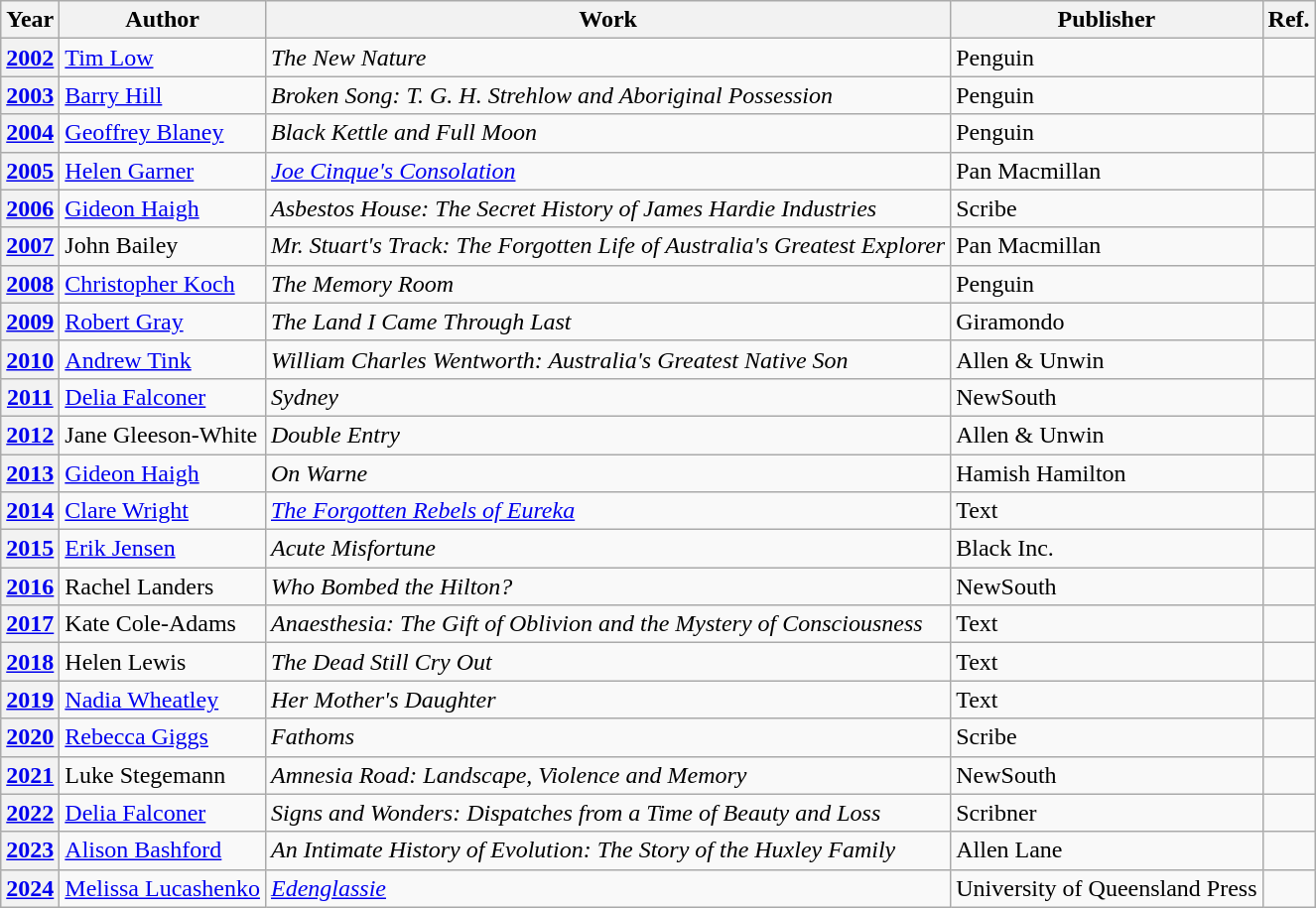<table class="wikitable sortable">
<tr>
<th>Year</th>
<th>Author</th>
<th>Work</th>
<th>Publisher</th>
<th>Ref.</th>
</tr>
<tr>
<th><a href='#'>2002</a></th>
<td><a href='#'>Tim Low</a></td>
<td><em>The New Nature</em></td>
<td>Penguin</td>
<td></td>
</tr>
<tr>
<th><a href='#'>2003</a></th>
<td><a href='#'>Barry Hill</a></td>
<td><em>Broken Song: T. G. H. Strehlow and Aboriginal Possession</em></td>
<td>Penguin</td>
<td></td>
</tr>
<tr>
<th><a href='#'>2004</a></th>
<td><a href='#'>Geoffrey Blaney</a></td>
<td><em>Black Kettle and Full Moon</em></td>
<td>Penguin</td>
<td></td>
</tr>
<tr>
<th><a href='#'>2005</a></th>
<td><a href='#'>Helen Garner</a></td>
<td><em><a href='#'>Joe Cinque's Consolation</a></em></td>
<td>Pan Macmillan</td>
<td></td>
</tr>
<tr>
<th><a href='#'>2006</a></th>
<td><a href='#'>Gideon Haigh</a></td>
<td><em>Asbestos House: The Secret History of James Hardie Industries</em></td>
<td>Scribe</td>
<td></td>
</tr>
<tr>
<th><a href='#'>2007</a></th>
<td>John Bailey</td>
<td><em>Mr. Stuart's Track: The Forgotten Life of Australia's Greatest Explorer</em></td>
<td>Pan Macmillan</td>
<td></td>
</tr>
<tr>
<th><a href='#'>2008</a></th>
<td><a href='#'>Christopher Koch</a></td>
<td><em>The Memory Room</em></td>
<td>Penguin</td>
<td></td>
</tr>
<tr>
<th><a href='#'>2009</a></th>
<td><a href='#'>Robert Gray</a></td>
<td><em>The Land I Came Through Last</em></td>
<td>Giramondo</td>
<td></td>
</tr>
<tr>
<th><a href='#'>2010</a></th>
<td><a href='#'>Andrew Tink</a></td>
<td><em>William Charles Wentworth: Australia's Greatest Native Son</em></td>
<td>Allen & Unwin</td>
<td></td>
</tr>
<tr>
<th><a href='#'>2011</a></th>
<td><a href='#'>Delia Falconer</a></td>
<td><em>Sydney</em></td>
<td>NewSouth</td>
<td></td>
</tr>
<tr>
<th><a href='#'>2012</a></th>
<td>Jane Gleeson-White</td>
<td><em>Double Entry</em></td>
<td>Allen & Unwin</td>
<td></td>
</tr>
<tr>
<th><a href='#'>2013</a></th>
<td><a href='#'>Gideon Haigh</a></td>
<td><em>On Warne</em></td>
<td>Hamish Hamilton</td>
<td></td>
</tr>
<tr>
<th><a href='#'>2014</a></th>
<td><a href='#'>Clare Wright</a></td>
<td><em><a href='#'>The Forgotten Rebels of Eureka</a></em></td>
<td>Text</td>
<td></td>
</tr>
<tr>
<th><a href='#'>2015</a></th>
<td><a href='#'>Erik Jensen</a></td>
<td><em>Acute Misfortune</em></td>
<td>Black Inc.</td>
<td></td>
</tr>
<tr>
<th><a href='#'>2016</a></th>
<td>Rachel Landers</td>
<td><em>Who Bombed the Hilton?</em></td>
<td>NewSouth</td>
<td></td>
</tr>
<tr>
<th><a href='#'>2017</a></th>
<td>Kate Cole-Adams</td>
<td><em>Anaesthesia: The Gift of Oblivion and the Mystery of Consciousness</em></td>
<td>Text</td>
<td></td>
</tr>
<tr>
<th><a href='#'>2018</a></th>
<td>Helen Lewis</td>
<td><em>The Dead Still Cry Out</em></td>
<td>Text</td>
<td></td>
</tr>
<tr>
<th><a href='#'>2019</a></th>
<td><a href='#'>Nadia Wheatley</a></td>
<td><em>Her Mother's Daughter</em></td>
<td>Text</td>
<td></td>
</tr>
<tr>
<th><a href='#'>2020</a></th>
<td><a href='#'>Rebecca Giggs</a></td>
<td><em>Fathoms</em></td>
<td>Scribe</td>
<td></td>
</tr>
<tr>
<th><a href='#'>2021</a></th>
<td>Luke Stegemann</td>
<td><em>Amnesia Road: Landscape, Violence and Memory</em></td>
<td>NewSouth</td>
<td></td>
</tr>
<tr>
<th><a href='#'>2022</a></th>
<td><a href='#'>Delia Falconer</a></td>
<td><em>Signs and Wonders: Dispatches from a Time of Beauty and Loss</em></td>
<td>Scribner</td>
<td></td>
</tr>
<tr>
<th><a href='#'>2023</a></th>
<td><a href='#'>Alison Bashford</a></td>
<td><em>An Intimate History of Evolution: The Story of the Huxley Family</em></td>
<td>Allen Lane</td>
<td></td>
</tr>
<tr>
<th><a href='#'>2024</a></th>
<td><a href='#'>Melissa Lucashenko</a></td>
<td><em><a href='#'>Edenglassie</a></em></td>
<td>University of Queensland Press</td>
<td></td>
</tr>
</table>
